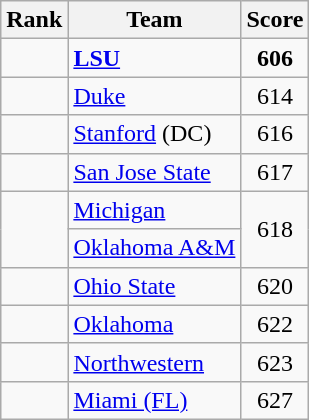<table class="wikitable sortable" style="text-align:center">
<tr>
<th dat-sort-type=number>Rank</th>
<th>Team</th>
<th>Score</th>
</tr>
<tr>
<td></td>
<td align=left><strong><a href='#'>LSU</a></strong></td>
<td><strong>606</strong></td>
</tr>
<tr>
<td></td>
<td align=left><a href='#'>Duke</a></td>
<td>614</td>
</tr>
<tr>
<td></td>
<td align=left><a href='#'>Stanford</a> (DC)</td>
<td>616</td>
</tr>
<tr>
<td></td>
<td align=left><a href='#'>San Jose State</a></td>
<td>617</td>
</tr>
<tr>
<td rowspan=2></td>
<td align=left><a href='#'>Michigan</a></td>
<td rowspan=2>618</td>
</tr>
<tr>
<td align=left><a href='#'>Oklahoma A&M</a></td>
</tr>
<tr>
<td></td>
<td align=left><a href='#'>Ohio State</a></td>
<td>620</td>
</tr>
<tr>
<td></td>
<td align=left><a href='#'>Oklahoma</a></td>
<td>622</td>
</tr>
<tr>
<td></td>
<td align=left><a href='#'>Northwestern</a></td>
<td>623</td>
</tr>
<tr>
<td></td>
<td align=left><a href='#'>Miami (FL)</a></td>
<td>627</td>
</tr>
</table>
